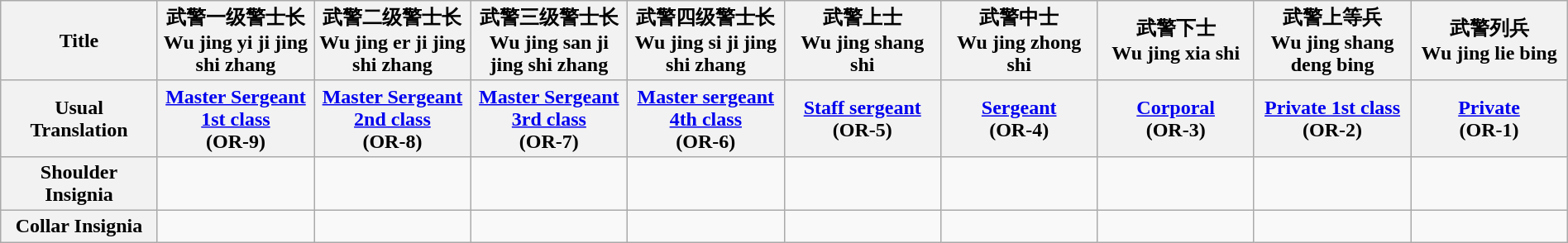<table class="wikitable" width="100%">
<tr>
<th>Title</th>
<th>武警一级警士长 <br> Wu jing yi ji jing shi zhang</th>
<th>武警二级警士长 <br> Wu jing er ji jing shi zhang</th>
<th>武警三级警士长 <br> Wu jing san ji jing shi zhang</th>
<th>武警四级警士长 <br> Wu jing si ji jing shi zhang</th>
<th>武警上士 <br> Wu jing shang shi</th>
<th>武警中士 <br> Wu jing zhong shi</th>
<th>武警下士 <br> Wu jing xia shi</th>
<th>武警上等兵 <br> Wu jing shang deng bing</th>
<th>武警列兵 <br> Wu jing lie bing</th>
</tr>
<tr style="text-align:center;">
<th>Usual Translation</th>
<th><a href='#'>Master Sergeant 1st class</a><br>(OR-9)</th>
<th><a href='#'>Master Sergeant 2nd class</a><br>(OR-8)</th>
<th><a href='#'>Master Sergeant 3rd class</a><br>(OR-7)</th>
<th><a href='#'>Master sergeant 4th class</a><br>(OR-6)</th>
<th><a href='#'>Staff sergeant</a><br>(OR-5)</th>
<th><a href='#'>Sergeant</a><br>(OR-4)</th>
<th><a href='#'>Corporal</a><br>(OR-3)</th>
<th><a href='#'>Private 1st class</a><br>(OR-2)</th>
<th><a href='#'>Private</a><br>(OR-1)</th>
</tr>
<tr style="text-align:center;">
<th>Shoulder Insignia</th>
<td width="10%"></td>
<td width="10%"></td>
<td width="10%"></td>
<td width="10%"></td>
<td width="10%"></td>
<td width="10%"></td>
<td width="10%"></td>
<td width="10%"></td>
<td width="10%"></td>
</tr>
<tr style="text-align:center;">
<th>Collar Insignia</th>
<td width="10%"></td>
<td width="10%"></td>
<td width="10%"></td>
<td width="10%"></td>
<td width="10%"></td>
<td width="10%"></td>
<td width="10%"></td>
<td width="10%"></td>
<td width="10%"></td>
</tr>
</table>
